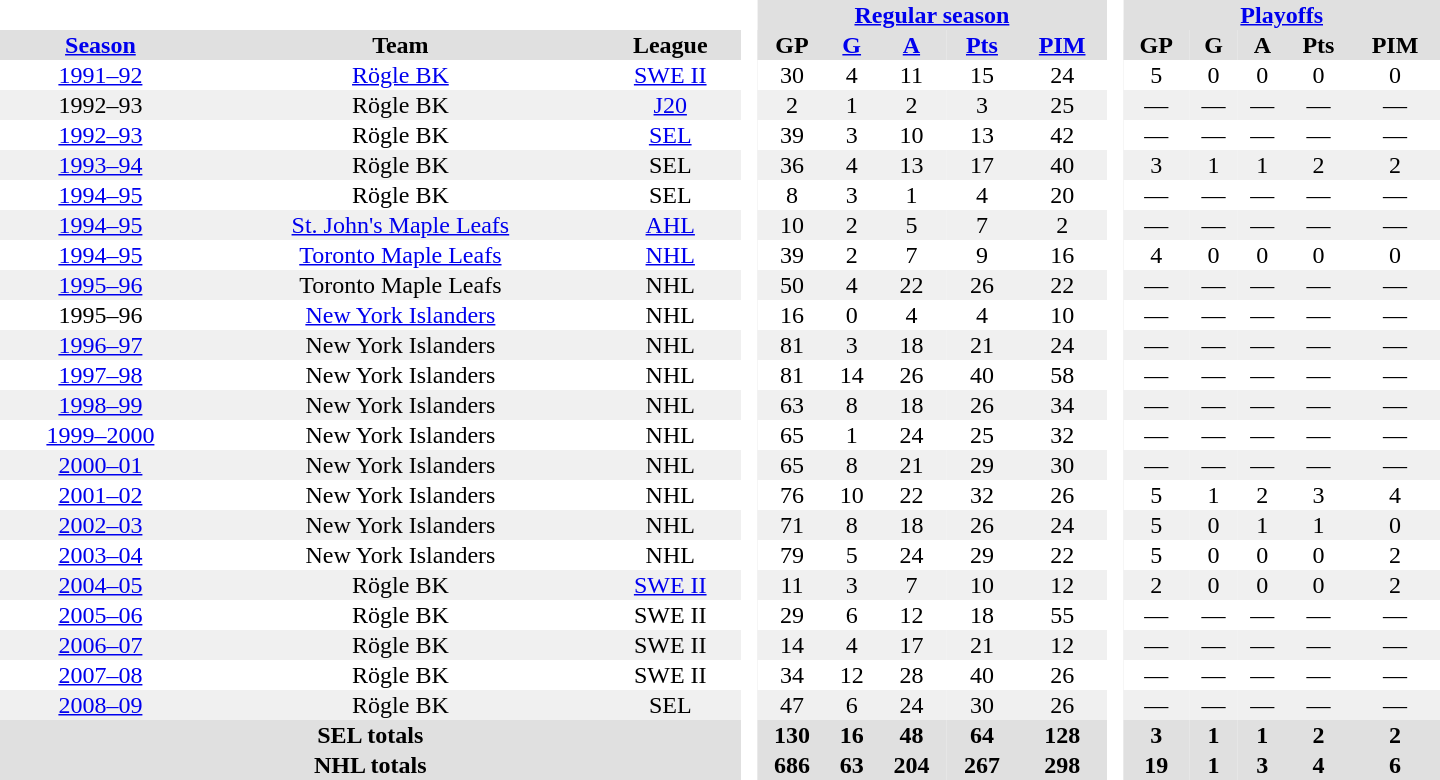<table border="0" cellpadding="1" cellspacing="0" style="text-align:center; width:60em;">
<tr style="background:#e0e0e0;">
<th colspan="3"  bgcolor="#ffffff"> </th>
<th rowspan="99" bgcolor="#ffffff"> </th>
<th colspan="5"><a href='#'>Regular season</a></th>
<th rowspan="99" bgcolor="#ffffff"> </th>
<th colspan="5"><a href='#'>Playoffs</a></th>
</tr>
<tr style="background:#e0e0e0;">
<th><a href='#'>Season</a></th>
<th>Team</th>
<th>League</th>
<th>GP</th>
<th><a href='#'>G</a></th>
<th><a href='#'>A</a></th>
<th><a href='#'>Pts</a></th>
<th><a href='#'>PIM</a></th>
<th>GP</th>
<th>G</th>
<th>A</th>
<th>Pts</th>
<th>PIM</th>
</tr>
<tr>
<td><a href='#'>1991–92</a></td>
<td><a href='#'>Rögle BK</a></td>
<td><a href='#'>SWE II</a></td>
<td>30</td>
<td>4</td>
<td>11</td>
<td>15</td>
<td>24</td>
<td>5</td>
<td>0</td>
<td>0</td>
<td>0</td>
<td>0</td>
</tr>
<tr style="background:#f0f0f0;">
<td>1992–93</td>
<td>Rögle BK</td>
<td><a href='#'>J20</a></td>
<td>2</td>
<td>1</td>
<td>2</td>
<td>3</td>
<td>25</td>
<td>—</td>
<td>—</td>
<td>—</td>
<td>—</td>
<td>—</td>
</tr>
<tr>
<td><a href='#'>1992–93</a></td>
<td>Rögle BK</td>
<td><a href='#'>SEL</a></td>
<td>39</td>
<td>3</td>
<td>10</td>
<td>13</td>
<td>42</td>
<td>—</td>
<td>—</td>
<td>—</td>
<td>—</td>
<td>—</td>
</tr>
<tr style="background:#f0f0f0;">
<td><a href='#'>1993–94</a></td>
<td>Rögle BK</td>
<td>SEL</td>
<td>36</td>
<td>4</td>
<td>13</td>
<td>17</td>
<td>40</td>
<td>3</td>
<td>1</td>
<td>1</td>
<td>2</td>
<td>2</td>
</tr>
<tr>
<td><a href='#'>1994–95</a></td>
<td>Rögle BK</td>
<td>SEL</td>
<td>8</td>
<td>3</td>
<td>1</td>
<td>4</td>
<td>20</td>
<td>—</td>
<td>—</td>
<td>—</td>
<td>—</td>
<td>—</td>
</tr>
<tr style="background:#f0f0f0;">
<td><a href='#'>1994–95</a></td>
<td><a href='#'>St. John's Maple Leafs</a></td>
<td><a href='#'>AHL</a></td>
<td>10</td>
<td>2</td>
<td>5</td>
<td>7</td>
<td>2</td>
<td>—</td>
<td>—</td>
<td>—</td>
<td>—</td>
<td>—</td>
</tr>
<tr>
<td><a href='#'>1994–95</a></td>
<td><a href='#'>Toronto Maple Leafs</a></td>
<td><a href='#'>NHL</a></td>
<td>39</td>
<td>2</td>
<td>7</td>
<td>9</td>
<td>16</td>
<td>4</td>
<td>0</td>
<td>0</td>
<td>0</td>
<td>0</td>
</tr>
<tr style="background:#f0f0f0;">
<td><a href='#'>1995–96</a></td>
<td>Toronto Maple Leafs</td>
<td>NHL</td>
<td>50</td>
<td>4</td>
<td>22</td>
<td>26</td>
<td>22</td>
<td>—</td>
<td>—</td>
<td>—</td>
<td>—</td>
<td>—</td>
</tr>
<tr>
<td>1995–96</td>
<td><a href='#'>New York Islanders</a></td>
<td>NHL</td>
<td>16</td>
<td>0</td>
<td>4</td>
<td>4</td>
<td>10</td>
<td>—</td>
<td>—</td>
<td>—</td>
<td>—</td>
<td>—</td>
</tr>
<tr style="background:#f0f0f0;">
<td><a href='#'>1996–97</a></td>
<td>New York Islanders</td>
<td>NHL</td>
<td>81</td>
<td>3</td>
<td>18</td>
<td>21</td>
<td>24</td>
<td>—</td>
<td>—</td>
<td>—</td>
<td>—</td>
<td>—</td>
</tr>
<tr>
<td><a href='#'>1997–98</a></td>
<td>New York Islanders</td>
<td>NHL</td>
<td>81</td>
<td>14</td>
<td>26</td>
<td>40</td>
<td>58</td>
<td>—</td>
<td>—</td>
<td>—</td>
<td>—</td>
<td>—</td>
</tr>
<tr style="background:#f0f0f0;">
<td><a href='#'>1998–99</a></td>
<td>New York Islanders</td>
<td>NHL</td>
<td>63</td>
<td>8</td>
<td>18</td>
<td>26</td>
<td>34</td>
<td>—</td>
<td>—</td>
<td>—</td>
<td>—</td>
<td>—</td>
</tr>
<tr>
<td><a href='#'>1999–2000</a></td>
<td>New York Islanders</td>
<td>NHL</td>
<td>65</td>
<td>1</td>
<td>24</td>
<td>25</td>
<td>32</td>
<td>—</td>
<td>—</td>
<td>—</td>
<td>—</td>
<td>—</td>
</tr>
<tr style="background:#f0f0f0;">
<td><a href='#'>2000–01</a></td>
<td>New York Islanders</td>
<td>NHL</td>
<td>65</td>
<td>8</td>
<td>21</td>
<td>29</td>
<td>30</td>
<td>—</td>
<td>—</td>
<td>—</td>
<td>—</td>
<td>—</td>
</tr>
<tr>
<td><a href='#'>2001–02</a></td>
<td>New York Islanders</td>
<td>NHL</td>
<td>76</td>
<td>10</td>
<td>22</td>
<td>32</td>
<td>26</td>
<td>5</td>
<td>1</td>
<td>2</td>
<td>3</td>
<td>4</td>
</tr>
<tr style="background:#f0f0f0;">
<td><a href='#'>2002–03</a></td>
<td>New York Islanders</td>
<td>NHL</td>
<td>71</td>
<td>8</td>
<td>18</td>
<td>26</td>
<td>24</td>
<td>5</td>
<td>0</td>
<td>1</td>
<td>1</td>
<td>0</td>
</tr>
<tr>
<td><a href='#'>2003–04</a></td>
<td>New York Islanders</td>
<td>NHL</td>
<td>79</td>
<td>5</td>
<td>24</td>
<td>29</td>
<td>22</td>
<td>5</td>
<td>0</td>
<td>0</td>
<td>0</td>
<td>2</td>
</tr>
<tr style="background:#f0f0f0;">
<td><a href='#'>2004–05</a></td>
<td>Rögle BK</td>
<td><a href='#'>SWE II</a></td>
<td>11</td>
<td>3</td>
<td>7</td>
<td>10</td>
<td>12</td>
<td>2</td>
<td>0</td>
<td>0</td>
<td>0</td>
<td>2</td>
</tr>
<tr>
<td><a href='#'>2005–06</a></td>
<td>Rögle BK</td>
<td>SWE II</td>
<td>29</td>
<td>6</td>
<td>12</td>
<td>18</td>
<td>55</td>
<td>—</td>
<td>—</td>
<td>—</td>
<td>—</td>
<td>—</td>
</tr>
<tr style="background:#f0f0f0;">
<td><a href='#'>2006–07</a></td>
<td>Rögle BK</td>
<td>SWE II</td>
<td>14</td>
<td>4</td>
<td>17</td>
<td>21</td>
<td>12</td>
<td>—</td>
<td>—</td>
<td>—</td>
<td>—</td>
<td>—</td>
</tr>
<tr>
<td><a href='#'>2007–08</a></td>
<td>Rögle BK</td>
<td>SWE II</td>
<td>34</td>
<td>12</td>
<td>28</td>
<td>40</td>
<td>26</td>
<td>—</td>
<td>—</td>
<td>—</td>
<td>—</td>
<td>—</td>
</tr>
<tr style="background:#f0f0f0;">
<td><a href='#'>2008–09</a></td>
<td>Rögle BK</td>
<td>SEL</td>
<td>47</td>
<td>6</td>
<td>24</td>
<td>30</td>
<td>26</td>
<td>—</td>
<td>—</td>
<td>—</td>
<td>—</td>
<td>—</td>
</tr>
<tr style="background:#e0e0e0;">
<th colspan="3">SEL totals</th>
<th>130</th>
<th>16</th>
<th>48</th>
<th>64</th>
<th>128</th>
<th>3</th>
<th>1</th>
<th>1</th>
<th>2</th>
<th>2</th>
</tr>
<tr style="background:#e0e0e0;">
<th colspan="3">NHL totals</th>
<th>686</th>
<th>63</th>
<th>204</th>
<th>267</th>
<th>298</th>
<th>19</th>
<th>1</th>
<th>3</th>
<th>4</th>
<th>6</th>
</tr>
</table>
